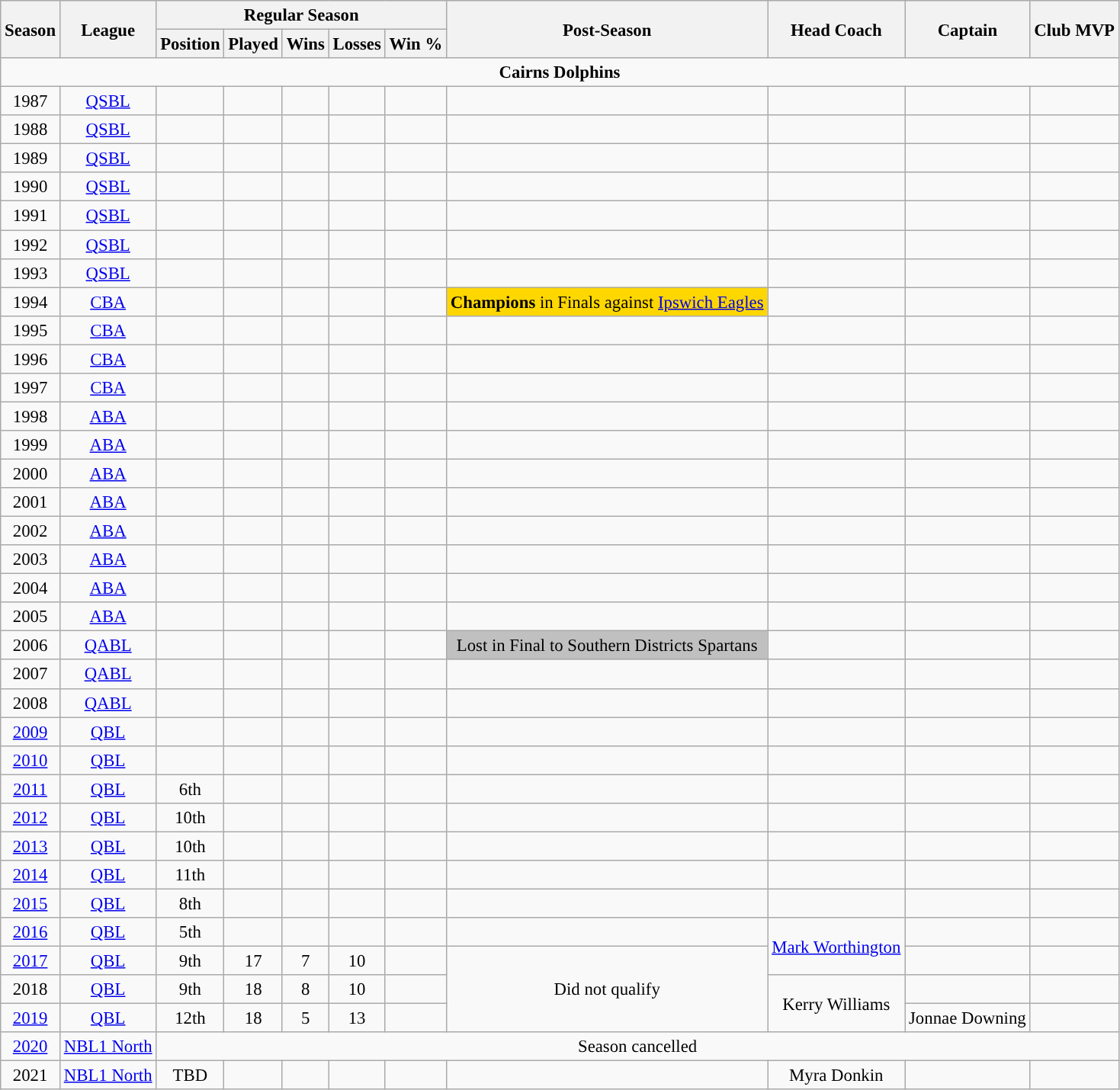<table class="wikitable" style="font-size:95%;">
<tr bgcolor="#efefef">
<th rowspan="2">Season</th>
<th rowspan="2">League</th>
<th colspan="5">Regular Season</th>
<th rowspan="2">Post-Season</th>
<th rowspan="2">Head Coach</th>
<th rowspan="2">Captain</th>
<th rowspan="2">Club MVP</th>
</tr>
<tr>
<th>Position</th>
<th>Played</th>
<th>Wins</th>
<th>Losses</th>
<th>Win %</th>
</tr>
<tr>
<td colspan="11" align="center"><strong>Cairns Dolphins</strong></td>
</tr>
<tr>
<td style="text-align:center;">1987</td>
<td style="text-align:center;"><a href='#'>QSBL</a></td>
<td style="text-align:center;"></td>
<td style="text-align:center;"></td>
<td style="text-align:center;"></td>
<td style="text-align:center;"></td>
<td style="text-align:center;"></td>
<td style="text-align:center;"></td>
<td style="text-align:center;"></td>
<td style="text-align:center;"></td>
<td style="text-align:center;"></td>
</tr>
<tr>
<td style="text-align:center;">1988</td>
<td style="text-align:center;"><a href='#'>QSBL</a></td>
<td style="text-align:center;"></td>
<td style="text-align:center;"></td>
<td style="text-align:center;"></td>
<td style="text-align:center;"></td>
<td style="text-align:center;"></td>
<td style="text-align:center;"></td>
<td style="text-align:center;"></td>
<td style="text-align:center;"></td>
<td style="text-align:center;"></td>
</tr>
<tr>
<td style="text-align:center;">1989</td>
<td style="text-align:center;"><a href='#'>QSBL</a></td>
<td style="text-align:center;"></td>
<td style="text-align:center;"></td>
<td style="text-align:center;"></td>
<td style="text-align:center;"></td>
<td style="text-align:center;"></td>
<td style="text-align:center;"></td>
<td style="text-align:center;"></td>
<td style="text-align:center;"></td>
<td style="text-align:center;"></td>
</tr>
<tr>
<td style="text-align:center;">1990</td>
<td style="text-align:center;"><a href='#'>QSBL</a></td>
<td style="text-align:center;"></td>
<td style="text-align:center;"></td>
<td style="text-align:center;"></td>
<td style="text-align:center;"></td>
<td style="text-align:center;"></td>
<td style="text-align:center;"></td>
<td style="text-align:center;"></td>
<td style="text-align:center;"></td>
<td style="text-align:center;"></td>
</tr>
<tr>
<td style="text-align:center;">1991</td>
<td style="text-align:center;"><a href='#'>QSBL</a></td>
<td style="text-align:center;"></td>
<td style="text-align:center;"></td>
<td style="text-align:center;"></td>
<td style="text-align:center;"></td>
<td style="text-align:center;"></td>
<td style="text-align:center;"></td>
<td style="text-align:center;"></td>
<td style="text-align:center;"></td>
<td style="text-align:center;"></td>
</tr>
<tr>
<td style="text-align:center;">1992</td>
<td style="text-align:center;"><a href='#'>QSBL</a></td>
<td style="text-align:center;"></td>
<td style="text-align:center;"></td>
<td style="text-align:center;"></td>
<td style="text-align:center;"></td>
<td style="text-align:center;"></td>
<td style="text-align:center;"></td>
<td style="text-align:center;"></td>
<td style="text-align:center;"></td>
<td style="text-align:center;"></td>
</tr>
<tr>
<td style="text-align:center;">1993</td>
<td style="text-align:center;"><a href='#'>QSBL</a></td>
<td style="text-align:center;"></td>
<td style="text-align:center;"></td>
<td style="text-align:center;"></td>
<td style="text-align:center;"></td>
<td style="text-align:center;"></td>
<td style="text-align:center;"></td>
<td style="text-align:center;"></td>
<td style="text-align:center;"></td>
<td style="text-align:center;"></td>
</tr>
<tr>
<td style="text-align:center;">1994</td>
<td style="text-align:center;"><a href='#'>CBA</a></td>
<td style="text-align:center;"></td>
<td style="text-align:center;"></td>
<td style="text-align:center;"></td>
<td style="text-align:center;"></td>
<td style="text-align:center;"></td>
<td style="text-align:center;" bgcolor=gold><strong>Champions</strong> in Finals against <a href='#'>Ipswich Eagles</a></td>
<td style="text-align:center;"></td>
<td style="text-align:center;"></td>
<td style="text-align:center;"></td>
</tr>
<tr>
<td style="text-align:center;">1995</td>
<td style="text-align:center;"><a href='#'>CBA</a></td>
<td style="text-align:center;"></td>
<td style="text-align:center;"></td>
<td style="text-align:center;"></td>
<td style="text-align:center;"></td>
<td style="text-align:center;"></td>
<td style="text-align:center;"></td>
<td style="text-align:center;"></td>
<td style="text-align:center;"></td>
<td style="text-align:center;"></td>
</tr>
<tr>
<td style="text-align:center;">1996</td>
<td style="text-align:center;"><a href='#'>CBA</a></td>
<td style="text-align:center;"></td>
<td style="text-align:center;"></td>
<td style="text-align:center;"></td>
<td style="text-align:center;"></td>
<td style="text-align:center;"></td>
<td style="text-align:center;"></td>
<td style="text-align:center;"></td>
<td style="text-align:center;"></td>
<td style="text-align:center;"></td>
</tr>
<tr>
<td style="text-align:center;">1997</td>
<td style="text-align:center;"><a href='#'>CBA</a></td>
<td style="text-align:center;"></td>
<td style="text-align:center;"></td>
<td style="text-align:center;"></td>
<td style="text-align:center;"></td>
<td style="text-align:center;"></td>
<td style="text-align:center;"></td>
<td style="text-align:center;"></td>
<td style="text-align:center;"></td>
<td style="text-align:center;"></td>
</tr>
<tr>
<td style="text-align:center;">1998</td>
<td style="text-align:center;"><a href='#'>ABA</a></td>
<td style="text-align:center;"></td>
<td style="text-align:center;"></td>
<td style="text-align:center;"></td>
<td style="text-align:center;"></td>
<td style="text-align:center;"></td>
<td style="text-align:center;"></td>
<td style="text-align:center;"></td>
<td style="text-align:center;"></td>
<td style="text-align:center;"></td>
</tr>
<tr>
<td style="text-align:center;">1999</td>
<td style="text-align:center;"><a href='#'>ABA</a></td>
<td style="text-align:center;"></td>
<td style="text-align:center;"></td>
<td style="text-align:center;"></td>
<td style="text-align:center;"></td>
<td style="text-align:center;"></td>
<td style="text-align:center;"></td>
<td style="text-align:center;"></td>
<td style="text-align:center;"></td>
<td style="text-align:center;"></td>
</tr>
<tr>
<td style="text-align:center;">2000</td>
<td style="text-align:center;"><a href='#'>ABA</a></td>
<td style="text-align:center;"></td>
<td style="text-align:center;"></td>
<td style="text-align:center;"></td>
<td style="text-align:center;"></td>
<td style="text-align:center;"></td>
<td style="text-align:center;"></td>
<td style="text-align:center;"></td>
<td style="text-align:center;"></td>
<td style="text-align:center;"></td>
</tr>
<tr>
<td style="text-align:center;">2001</td>
<td style="text-align:center;"><a href='#'>ABA</a></td>
<td style="text-align:center;"></td>
<td style="text-align:center;"></td>
<td style="text-align:center;"></td>
<td style="text-align:center;"></td>
<td style="text-align:center;"></td>
<td style="text-align:center;"></td>
<td style="text-align:center;"></td>
<td style="text-align:center;"></td>
<td style="text-align:center;"></td>
</tr>
<tr>
<td style="text-align:center;">2002</td>
<td style="text-align:center;"><a href='#'>ABA</a></td>
<td style="text-align:center;"></td>
<td style="text-align:center;"></td>
<td style="text-align:center;"></td>
<td style="text-align:center;"></td>
<td style="text-align:center;"></td>
<td style="text-align:center;"></td>
<td style="text-align:center;"></td>
<td style="text-align:center;"></td>
<td style="text-align:center;"></td>
</tr>
<tr>
<td style="text-align:center;">2003</td>
<td style="text-align:center;"><a href='#'>ABA</a></td>
<td style="text-align:center;"></td>
<td style="text-align:center;"></td>
<td style="text-align:center;"></td>
<td style="text-align:center;"></td>
<td style="text-align:center;"></td>
<td style="text-align:center;"></td>
<td style="text-align:center;"></td>
<td style="text-align:center;"></td>
<td style="text-align:center;"></td>
</tr>
<tr>
<td style="text-align:center;">2004</td>
<td style="text-align:center;"><a href='#'>ABA</a></td>
<td style="text-align:center;"></td>
<td style="text-align:center;"></td>
<td style="text-align:center;"></td>
<td style="text-align:center;"></td>
<td style="text-align:center;"></td>
<td style="text-align:center;"></td>
<td style="text-align:center;"></td>
<td style="text-align:center;"></td>
<td style="text-align:center;"></td>
</tr>
<tr>
<td style="text-align:center;">2005</td>
<td style="text-align:center;"><a href='#'>ABA</a></td>
<td style="text-align:center;"></td>
<td style="text-align:center;"></td>
<td style="text-align:center;"></td>
<td style="text-align:center;"></td>
<td style="text-align:center;"></td>
<td style="text-align:center;"></td>
<td style="text-align:center;"></td>
<td style="text-align:center;"></td>
<td style="text-align:center;"></td>
</tr>
<tr>
<td style="text-align:center;">2006</td>
<td style="text-align:center;"><a href='#'>QABL</a></td>
<td style="text-align:center;"></td>
<td style="text-align:center;"></td>
<td style="text-align:center;"></td>
<td style="text-align:center;"></td>
<td style="text-align:center;"></td>
<td style="text-align:center;" bgcolor=silver>Lost in Final to Southern Districts Spartans</td>
<td style="text-align:center;"></td>
<td style="text-align:center;"></td>
<td style="text-align:center;"></td>
</tr>
<tr>
<td style="text-align:center;">2007</td>
<td style="text-align:center;"><a href='#'>QABL</a></td>
<td style="text-align:center;"></td>
<td style="text-align:center;"></td>
<td style="text-align:center;"></td>
<td style="text-align:center;"></td>
<td style="text-align:center;"></td>
<td style="text-align:center;"></td>
<td></td>
<td style="text-align:center;"></td>
<td style="text-align:center;"></td>
</tr>
<tr>
<td style="text-align:center;">2008</td>
<td style="text-align:center;"><a href='#'>QABL</a></td>
<td style="text-align:center;"></td>
<td style="text-align:center;"></td>
<td style="text-align:center;"></td>
<td style="text-align:center;"></td>
<td style="text-align:center;"></td>
<td style="text-align:center;"></td>
<td></td>
<td style="text-align:center;"></td>
<td style="text-align:center;"></td>
</tr>
<tr>
<td style="text-align:center;"><a href='#'>2009</a></td>
<td style="text-align:center;"><a href='#'>QBL</a></td>
<td style="text-align:center;"></td>
<td style="text-align:center;"></td>
<td style="text-align:center;"></td>
<td style="text-align:center;"></td>
<td style="text-align:center;"></td>
<td style="text-align:center;"></td>
<td style="text-align:center;"></td>
<td style="text-align:center;"></td>
<td style="text-align:center;"></td>
</tr>
<tr>
<td style="text-align:center;"><a href='#'>2010</a></td>
<td style="text-align:center;"><a href='#'>QBL</a></td>
<td style="text-align:center;"></td>
<td style="text-align:center;"></td>
<td style="text-align:center;"></td>
<td style="text-align:center;"></td>
<td style="text-align:center;"></td>
<td style="text-align:center;"></td>
<td style="text-align:center;"></td>
<td style="text-align:center;"></td>
<td style="text-align:center;"></td>
</tr>
<tr>
<td style="text-align:center;"><a href='#'>2011</a></td>
<td style="text-align:center;"><a href='#'>QBL</a></td>
<td style="text-align:center;">6th</td>
<td style="text-align:center;"></td>
<td style="text-align:center;"></td>
<td style="text-align:center;"></td>
<td style="text-align:center;"></td>
<td style="text-align:center;"></td>
<td style="text-align:center;"></td>
<td style="text-align:center;"></td>
<td style="text-align:center;"></td>
</tr>
<tr>
<td style="text-align:center;"><a href='#'>2012</a></td>
<td style="text-align:center;"><a href='#'>QBL</a></td>
<td style="text-align:center;">10th</td>
<td style="text-align:center;"></td>
<td style="text-align:center;"></td>
<td style="text-align:center;"></td>
<td style="text-align:center;"></td>
<td style="text-align:center;"></td>
<td style="text-align:center;"></td>
<td style="text-align:center;"></td>
<td style="text-align:center;"></td>
</tr>
<tr>
<td style="text-align:center;"><a href='#'>2013</a></td>
<td style="text-align:center;"><a href='#'>QBL</a></td>
<td style="text-align:center;">10th</td>
<td style="text-align:center;"></td>
<td style="text-align:center;"></td>
<td style="text-align:center;"></td>
<td style="text-align:center;"></td>
<td style="text-align:center;"></td>
<td style="text-align:center;"></td>
<td style="text-align:center;"></td>
<td style="text-align:center;"></td>
</tr>
<tr>
<td style="text-align:center;"><a href='#'>2014</a></td>
<td style="text-align:center;"><a href='#'>QBL</a></td>
<td style="text-align:center;">11th</td>
<td style="text-align:center;"></td>
<td style="text-align:center;"></td>
<td style="text-align:center;"></td>
<td style="text-align:center;"></td>
<td style="text-align:center;"></td>
<td style="text-align:center;"></td>
<td style="text-align:center;"></td>
<td style="text-align:center;"></td>
</tr>
<tr>
<td style="text-align:center;"><a href='#'>2015</a></td>
<td style="text-align:center;"><a href='#'>QBL</a></td>
<td style="text-align:center;">8th</td>
<td style="text-align:center;"></td>
<td style="text-align:center;"></td>
<td style="text-align:center;"></td>
<td style="text-align:center;"></td>
<td style="text-align:center;"></td>
<td style="text-align:center;"></td>
<td style="text-align:center;"></td>
<td></td>
</tr>
<tr>
<td style="text-align:center;"><a href='#'>2016</a></td>
<td style="text-align:center;"><a href='#'>QBL</a></td>
<td style="text-align:center;">5th</td>
<td style="text-align:center;"></td>
<td style="text-align:center;"></td>
<td style="text-align:center;"></td>
<td style="text-align:center;"></td>
<td style="text-align:center;"></td>
<td style="text-align:center;" rowspan="2"><a href='#'>Mark Worthington</a></td>
<td style="text-align:center;"></td>
<td style="text-align:center;"></td>
</tr>
<tr>
<td style="text-align:center;"><a href='#'>2017</a></td>
<td style="text-align:center;"><a href='#'>QBL</a></td>
<td style="text-align:center;">9th</td>
<td style="text-align:center;">17</td>
<td style="text-align:center;">7</td>
<td style="text-align:center;">10</td>
<td style="text-align:center;"></td>
<td rowspan="3" style="text-align:center;">Did not qualify</td>
<td style="text-align:center;"></td>
<td style="text-align:center;"></td>
</tr>
<tr>
<td style="text-align:center;">2018</td>
<td style="text-align:center;"><a href='#'>QBL</a></td>
<td style="text-align:center;">9th</td>
<td style="text-align:center;">18</td>
<td style="text-align:center;">8</td>
<td style="text-align:center;">10</td>
<td style="text-align:center;"></td>
<td style="text-align:center;" rowspan="2">Kerry Williams</td>
<td style="text-align:center;"></td>
<td style="text-align:center;"></td>
</tr>
<tr>
<td style="text-align:center;"><a href='#'>2019</a></td>
<td style="text-align:center;"><a href='#'>QBL</a></td>
<td style="text-align:center;">12th</td>
<td style="text-align:center;">18</td>
<td style="text-align:center;">5</td>
<td style="text-align:center;">13</td>
<td style="text-align:center;"></td>
<td style="text-align:center;">Jonnae Downing</td>
<td style="text-align:center;"></td>
</tr>
<tr>
<td style="text-align:center;"><a href='#'>2020</a></td>
<td style="text-align:center;"><a href='#'>NBL1 North</a></td>
<td colspan="9" style="text-align:center;">Season cancelled</td>
</tr>
<tr>
<td style="text-align:center;">2021</td>
<td style="text-align:center;"><a href='#'>NBL1 North</a></td>
<td style="text-align:center;">TBD</td>
<td style="text-align:center;"></td>
<td style="text-align:center;"></td>
<td style="text-align:center;"></td>
<td style="text-align:center;"></td>
<td style="text-align:center;"></td>
<td style="text-align:center;">Myra Donkin</td>
<td style="text-align:center;"></td>
<td style="text-align:center;"></td>
</tr>
</table>
